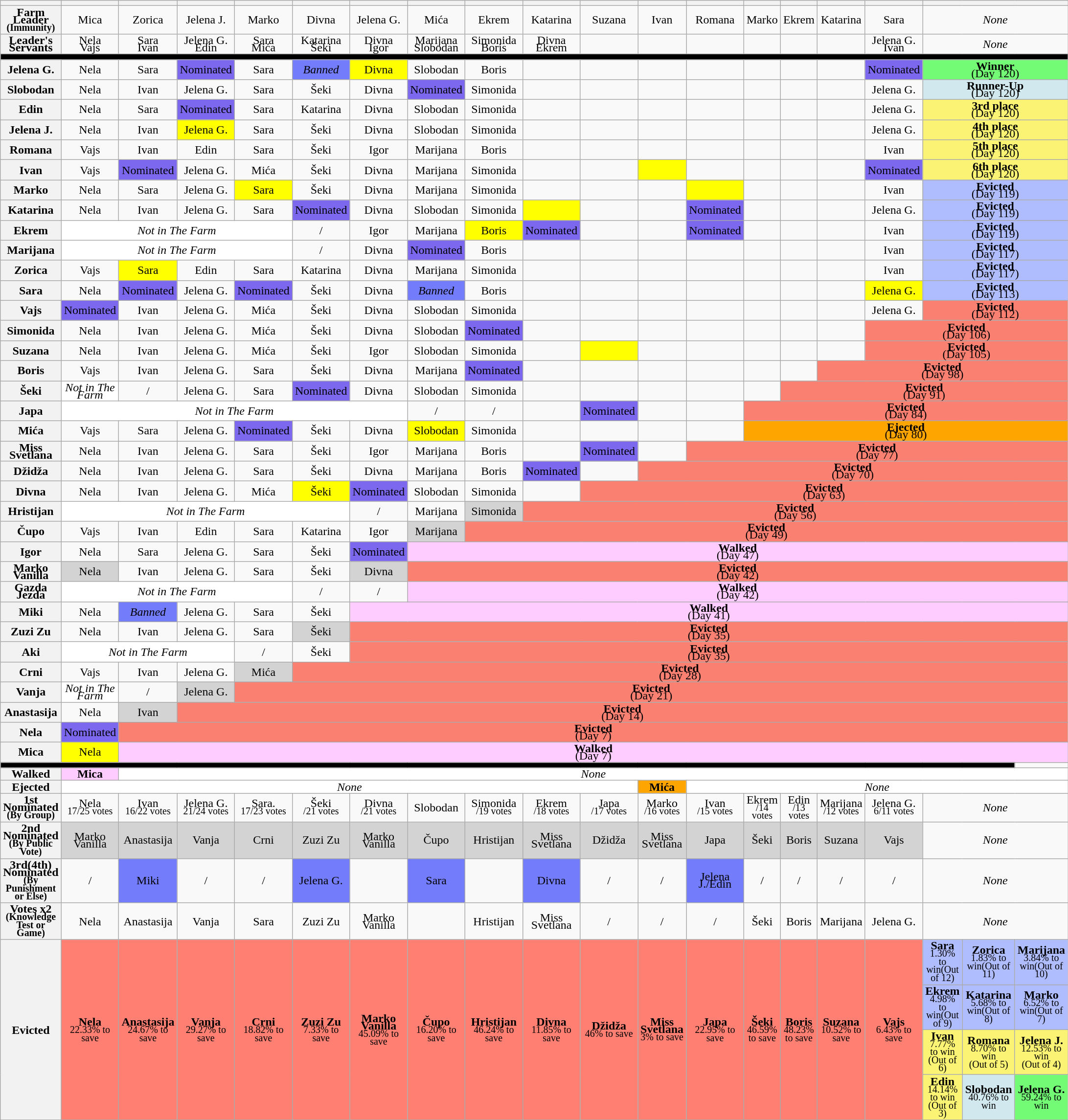<table class="wikitable" style="text-align:center; width:72%; line-height:10px">
<tr>
<th></th>
<th></th>
<th></th>
<th></th>
<th></th>
<th></th>
<th></th>
<th></th>
<th></th>
<th></th>
<th></th>
<th></th>
<th></th>
<th></th>
<th></th>
<th></th>
<th></th>
<th colspan="3"></th>
</tr>
<tr>
<th>Farm Leader<br><small>(Immunity)</small></th>
<td>Mica</td>
<td>Zorica</td>
<td>Jelena J.</td>
<td>Marko</td>
<td>Divna</td>
<td>Jelena G.</td>
<td>Mića</td>
<td>Ekrem</td>
<td>Katarina</td>
<td>Suzana</td>
<td>Ivan</td>
<td>Romana</td>
<td>Marko</td>
<td>Ekrem</td>
<td>Katarina</td>
<td>Sara</td>
<td colspan=3><em>None</em></td>
</tr>
<tr>
<th>Leader's Servants</th>
<td>Nela<br>Vajs</td>
<td>Sara<br>Ivan</td>
<td>Jelena G.<br>Edin</td>
<td>Sara<br>Mića</td>
<td>Katarina<br>Šeki</td>
<td>Divna<br>Igor</td>
<td>Marijana<br>Slobodan</td>
<td>Simonida<br>Boris</td>
<td>Divna<br>Ekrem</td>
<td></td>
<td></td>
<td></td>
<td></td>
<td></td>
<td></td>
<td>Jelena G.<br>Ivan</td>
<td colspan=3><em>None</em></td>
</tr>
<tr>
<th style="background:#000000;" colspan="20"></th>
</tr>
<tr>
<th>Jelena G.</th>
<td>Nela</td>
<td>Sara</td>
<td style="background:#7b68ee;">Nominated</td>
<td>Sara</td>
<td style="background:#737DFB;"><em>Banned</em></td>
<td style="background:yellow; text-align:center;">Divna</td>
<td>Slobodan</td>
<td>Boris</td>
<td></td>
<td></td>
<td></td>
<td></td>
<td></td>
<td></td>
<td></td>
<td style="background:#7b68ee;">Nominated</td>
<td style="background:#73FB76" colspan=3><strong>Winner</strong> <br> (Day 120)</td>
</tr>
<tr>
<th>Slobodan</th>
<td>Nela</td>
<td>Ivan</td>
<td>Jelena G.</td>
<td>Sara</td>
<td>Šeki</td>
<td>Divna</td>
<td style="background:#7b68ee;">Nominated</td>
<td>Simonida</td>
<td></td>
<td></td>
<td></td>
<td></td>
<td></td>
<td></td>
<td></td>
<td>Jelena G.</td>
<td style="background:#D1E8EF" colspan=3><strong>Runner-Up</strong> <br> (Day 120)</td>
</tr>
<tr>
<th>Edin</th>
<td>Nela</td>
<td>Sara</td>
<td style="background:#7b68ee;">Nominated</td>
<td>Sara</td>
<td>Katarina</td>
<td>Divna</td>
<td>Slobodan</td>
<td>Simonida</td>
<td></td>
<td></td>
<td></td>
<td></td>
<td></td>
<td></td>
<td></td>
<td>Jelena G.</td>
<td style="background:#FBF373" colspan=3><strong>3rd place</strong> <br> (Day 120)</td>
</tr>
<tr>
<th>Jelena J.</th>
<td>Nela</td>
<td>Ivan</td>
<td style="background:yellow; text-align:center;">Jelena G.</td>
<td>Sara</td>
<td>Šeki</td>
<td>Divna</td>
<td>Slobodan</td>
<td>Simonida</td>
<td></td>
<td></td>
<td></td>
<td></td>
<td></td>
<td></td>
<td></td>
<td>Jelena G.</td>
<td style="background:#FBF373" colspan=3><strong>4th place</strong> <br> (Day 120)</td>
</tr>
<tr>
<th>Romana</th>
<td>Vajs</td>
<td>Ivan</td>
<td>Edin</td>
<td>Sara</td>
<td>Šeki</td>
<td>Igor</td>
<td>Marijana</td>
<td>Boris</td>
<td></td>
<td></td>
<td></td>
<td></td>
<td></td>
<td></td>
<td></td>
<td>Ivan</td>
<td style="background:#FBF373" colspan=3><strong>5th place</strong> <br> (Day 120)</td>
</tr>
<tr>
<th>Ivan</th>
<td>Vajs</td>
<td style="background:#7b68ee;">Nominated</td>
<td>Jelena G.</td>
<td>Mića</td>
<td>Šeki</td>
<td>Divna</td>
<td>Marijana</td>
<td>Simonida</td>
<td></td>
<td></td>
<td style="background:yellow; text-align:center;"></td>
<td></td>
<td></td>
<td></td>
<td></td>
<td style="background:#7b68ee;">Nominated</td>
<td style="background:#FBF373" colspan=3><strong>6th place</strong> <br> (Day 120)</td>
</tr>
<tr>
<th>Marko</th>
<td>Nela</td>
<td>Sara</td>
<td>Jelena G.</td>
<td style="background:yellow; text-align:center;">Sara</td>
<td>Šeki</td>
<td>Divna</td>
<td>Marijana</td>
<td>Simonida</td>
<td></td>
<td></td>
<td></td>
<td style="background:yellow; text-align:center;"></td>
<td></td>
<td></td>
<td></td>
<td>Ivan</td>
<td style="background:#afbdff" colspan=6><strong>Evicted</strong> <br> (Day 119)</td>
</tr>
<tr>
<th>Katarina</th>
<td>Nela</td>
<td>Ivan</td>
<td>Jelena G.</td>
<td>Sara</td>
<td style="background:#7b68ee;">Nominated</td>
<td>Divna</td>
<td>Slobodan</td>
<td>Simonida</td>
<td style="background:yellow; text-align:center;"></td>
<td></td>
<td></td>
<td style="background:#7b68ee;">Nominated</td>
<td></td>
<td></td>
<td></td>
<td>Jelena G.</td>
<td style="background:#afbdff" colspan=6><strong>Evicted</strong> <br> (Day 119)</td>
</tr>
<tr>
<th>Ekrem</th>
<td style="background:white; text-align:center;" colspan="4"><em>Not in The Farm</em></td>
<td>/</td>
<td>Igor</td>
<td>Marijana</td>
<td style="background:yellow; text-align:center;">Boris</td>
<td style="background:#7b68ee;">Nominated</td>
<td></td>
<td></td>
<td style="background:#7b68ee;">Nominated</td>
<td></td>
<td></td>
<td></td>
<td>Ivan</td>
<td style="background:#afbdff" colspan=6><strong>Evicted</strong> <br> (Day 119)</td>
</tr>
<tr>
<th>Marijana</th>
<td style="background:white; text-align:center;" colspan="4"><em>Not in The Farm</em></td>
<td>/</td>
<td>Divna</td>
<td style="background:#7b68ee;">Nominated</td>
<td>Boris</td>
<td></td>
<td></td>
<td></td>
<td></td>
<td></td>
<td></td>
<td></td>
<td>Ivan</td>
<td style="background:#afbdff" colspan=6><strong>Evicted</strong> <br> (Day 117)</td>
</tr>
<tr>
<th>Zorica</th>
<td>Vajs</td>
<td style="background:yellow; text-align:center;">Sara</td>
<td>Edin</td>
<td>Sara</td>
<td>Katarina</td>
<td>Divna</td>
<td>Marijana</td>
<td>Simonida</td>
<td></td>
<td></td>
<td></td>
<td></td>
<td></td>
<td></td>
<td></td>
<td>Ivan</td>
<td style="background:#afbdff" colspan=6><strong>Evicted</strong> <br> (Day 117)</td>
</tr>
<tr>
<th>Sara</th>
<td>Nela</td>
<td style="background:#7b68ee;">Nominated</td>
<td>Jelena G.</td>
<td style="background:#7b68ee;">Nominated</td>
<td>Šeki</td>
<td>Divna</td>
<td style="background:#737DFB;"><em>Banned</em></td>
<td>Boris</td>
<td></td>
<td></td>
<td></td>
<td></td>
<td></td>
<td></td>
<td></td>
<td style="background:yellow; text-align:center;">Jelena G.</td>
<td style="background:#afbdff" colspan=6><strong>Evicted</strong> <br> (Day 113)</td>
</tr>
<tr>
<th>Vajs</th>
<td style="background:#7b68ee;">Nominated</td>
<td>Ivan</td>
<td>Jelena G.</td>
<td>Mića</td>
<td>Šeki</td>
<td>Divna</td>
<td>Slobodan</td>
<td>Simonida</td>
<td></td>
<td></td>
<td></td>
<td></td>
<td></td>
<td></td>
<td></td>
<td>Jelena G.</td>
<td style="background:salmon" colspan=6><strong>Evicted</strong> <br> (Day 112)</td>
</tr>
<tr>
<th>Simonida</th>
<td>Nela</td>
<td>Ivan</td>
<td>Jelena G.</td>
<td>Mića</td>
<td>Šeki</td>
<td>Divna</td>
<td>Slobodan</td>
<td style="background:#7b68ee;">Nominated</td>
<td></td>
<td></td>
<td></td>
<td></td>
<td></td>
<td></td>
<td></td>
<td style="background:salmon" colspan=6><strong>Evicted</strong> <br> (Day 106)</td>
</tr>
<tr>
<th>Suzana</th>
<td>Nela</td>
<td>Ivan</td>
<td>Jelena G.</td>
<td>Mića</td>
<td>Šeki</td>
<td>Igor</td>
<td>Slobodan</td>
<td>Simonida</td>
<td></td>
<td style="background:yellow; text-align:center;"></td>
<td></td>
<td></td>
<td></td>
<td></td>
<td></td>
<td style="background:salmon" colspan=5><strong>Evicted</strong> <br> (Day 105)</td>
</tr>
<tr>
<th>Boris</th>
<td>Vajs</td>
<td>Ivan</td>
<td>Jelena G.</td>
<td>Sara</td>
<td>Šeki</td>
<td>Divna</td>
<td>Marijana</td>
<td style="background:#7b68ee;">Nominated</td>
<td></td>
<td></td>
<td></td>
<td></td>
<td></td>
<td></td>
<td style="background:salmon" colspan=18><strong>Evicted</strong> <br> (Day 98)</td>
</tr>
<tr>
<th>Šeki</th>
<td style="background:white; text-align:center;" colspan="1"><em>Not in The Farm</em></td>
<td>/</td>
<td>Jelena G.</td>
<td>Sara</td>
<td style="background:#7b68ee;">Nominated</td>
<td>Divna</td>
<td>Slobodan</td>
<td>Simonida</td>
<td></td>
<td></td>
<td></td>
<td></td>
<td></td>
<td style="background:salmon" colspan=18><strong>Evicted</strong> <br> (Day 91)</td>
</tr>
<tr>
<th>Japa</th>
<td style="background:white; text-align:center;" colspan="6"><em>Not in The Farm</em></td>
<td>/</td>
<td>/</td>
<td></td>
<td style="background:#7b68ee;">Nominated</td>
<td></td>
<td></td>
<td style="background:salmon; text-align:center;" colspan=18><strong>Evicted</strong> <br> (Day 84)</td>
</tr>
<tr>
<th>Mića</th>
<td>Vajs</td>
<td>Sara</td>
<td>Jelena G.</td>
<td style="background:#7b68ee;">Nominated</td>
<td>Šeki</td>
<td>Divna</td>
<td style="background:yellow; text-align:center;">Slobodan</td>
<td>Simonida</td>
<td></td>
<td></td>
<td></td>
<td></td>
<td style="background:#FFA500; text-align:center;" colspan=9><strong>Ejected</strong> <br> (Day 80)</td>
</tr>
<tr>
<th>Miss Svetlana</th>
<td>Nela</td>
<td>Ivan</td>
<td>Jelena G.</td>
<td>Sara</td>
<td>Šeki</td>
<td>Igor</td>
<td>Marijana</td>
<td>Boris</td>
<td></td>
<td style="background:#7b68ee;">Nominated</td>
<td></td>
<td style="background:salmon" colspan=18><strong>Evicted</strong> <br> (Day 77)</td>
</tr>
<tr>
<th>Džidža</th>
<td>Nela</td>
<td>Ivan</td>
<td>Jelena G.</td>
<td>Sara</td>
<td>Šeki</td>
<td>Divna</td>
<td>Marijana</td>
<td>Boris</td>
<td style="background:#7b68ee;">Nominated</td>
<td></td>
<td style="background:salmon" colspan=18><strong>Evicted</strong> <br> (Day 70)</td>
</tr>
<tr>
<th>Divna</th>
<td>Nela</td>
<td>Ivan</td>
<td>Jelena G.</td>
<td>Mića</td>
<td style="background:yellow; text-align:center;">Šeki</td>
<td style="background:#7b68ee;">Nominated</td>
<td>Slobodan</td>
<td>Simonida</td>
<td></td>
<td style="background:salmon" colspan=18><strong>Evicted</strong> <br> (Day 63)</td>
</tr>
<tr>
<th>Hristijan</th>
<td style="background:white; text-align:center;" colspan="5"><em>Not in The Farm</em></td>
<td>/</td>
<td>Marijana</td>
<td style="background:lightgrey; text-align:center;">Simonida</td>
<td style="background:salmon; text-align:center;" colspan=18><strong>Evicted</strong> <br> (Day 56)</td>
</tr>
<tr>
<th>Čupo</th>
<td>Vajs</td>
<td>Ivan</td>
<td>Edin</td>
<td>Sara</td>
<td>Katarina</td>
<td>Igor</td>
<td style="background:lightgrey; text-align:center;">Marijana</td>
<td style="background:salmon" colspan=18><strong>Evicted</strong> <br> (Day 49)</td>
</tr>
<tr>
<th>Igor</th>
<td>Nela</td>
<td>Sara</td>
<td>Jelena G.</td>
<td>Sara</td>
<td>Šeki</td>
<td style="background:#7b68ee;">Nominated</td>
<td style="background:#fcf; text-align:center;" colspan=18><strong>Walked</strong> <br> (Day 47)</td>
</tr>
<tr>
<th>Marko Vanilla</th>
<td style="background:lightgrey; text-align:center;">Nela</td>
<td>Ivan</td>
<td>Jelena G.</td>
<td>Sara</td>
<td>Šeki</td>
<td style="background:lightgrey; text-align:center;">Divna</td>
<td style="background:salmon" colspan=18><strong>Evicted</strong> <br> (Day 42)</td>
</tr>
<tr>
<th>Gazda Jezda</th>
<td style="background:white; text-align:center;" colspan="4"><em>Not in The Farm</em></td>
<td>/</td>
<td>/</td>
<td style="background:#fcf" colspan=18><strong>Walked</strong> <br> (Day 42)</td>
</tr>
<tr>
<th>Miki</th>
<td>Nela</td>
<td style="background:#737DFB;"><em>Banned</em></td>
<td>Jelena G.</td>
<td>Sara</td>
<td>Šeki</td>
<td style="background:#fcf; text-align:center;" colspan=18><strong>Walked</strong> <br> (Day 41)</td>
</tr>
<tr>
<th>Zuzi Zu</th>
<td>Nela</td>
<td>Ivan</td>
<td>Jelena G.</td>
<td>Sara</td>
<td style="background:lightgrey; text-align:center;">Šeki</td>
<td style="background:salmon; text-align:center;" colspan=20><strong>Evicted</strong> <br> (Day 35)</td>
</tr>
<tr>
<th>Aki</th>
<td style="background:white; text-align:center;" colspan="3"><em>Not in The Farm</em></td>
<td>/</td>
<td>Šeki</td>
<td style="background:salmon; text-align:center;" colspan=20><strong>Evicted</strong> <br> (Day 35)</td>
</tr>
<tr>
<th>Crni</th>
<td>Vajs</td>
<td>Ivan</td>
<td>Jelena G.</td>
<td style="background:lightgrey; text-align:center;">Mića</td>
<td style="background:salmon; text-align:center;" colspan=20><strong>Evicted</strong> <br> (Day 28)</td>
</tr>
<tr>
<th>Vanja</th>
<td style="background:white; text-align:center;" colspan="1"><em>Not in The Farm</em></td>
<td>/</td>
<td style="background:lightgrey; text-align:center;">Jelena G.</td>
<td style="background:salmon; text-align:center;" colspan=19><strong>Evicted</strong> <br> (Day 21)</td>
</tr>
<tr>
<th>Anastasija</th>
<td>Nela</td>
<td style="background:lightgrey; text-align:center;">Ivan</td>
<td style="background:salmon; text-align:center;" colspan=20><strong>Evicted</strong> <br> (Day 14)</td>
</tr>
<tr>
<th>Nela</th>
<td style="background:#7b68ee;">Nominated</td>
<td style="background:salmon; text-align:center;" colspan=20><strong>Evicted</strong> <br> (Day 7)</td>
</tr>
<tr>
<th>Mica</th>
<td style="background:yellow; text-align:center;">Nela</td>
<td style="background:#fcf; text-align:center;" colspan="20"><strong>Walked</strong><br> (Day 7)</td>
</tr>
<tr>
<th style="background:#000000;" colspan="19"></th>
</tr>
<tr>
<th>Walked</th>
<td style="background:#fcf;"><strong>Mica</strong></td>
<td style="background:white; text-align:center;" colspan="19"><em>None</em></td>
</tr>
<tr>
<th>Ejected</th>
<td style="background:white; text-align:center;" colspan="10"><em>None</em></td>
<td style="background:#FFA500"><strong>Mića</strong></td>
<td style="background:white; text-align:center;" colspan="9"><em>None</em></td>
</tr>
<tr>
<th>1st Nominated<br><small>(By Group)</small></th>
<td>Nela<br><small>17/25 votes</small></td>
<td>Ivan<br><small>16/22 votes</small></td>
<td>Jelena G.<br><small>21/24 votes</small></td>
<td>Sara.<br><small>17/23 votes</small></td>
<td>Šeki <br><small>/21 votes</small></td>
<td>Divna <br><small>/21 votes</small></td>
<td>Slobodan</td>
<td>Simonida <br><small>/19 votes</small></td>
<td>Ekrem <br><small>/18 votes</small></td>
<td>Japa <br><small>/17 votes</small></td>
<td>Marko <br><small>/16 votes</small></td>
<td>Ivan <br><small>/15 votes</small></td>
<td>Ekrem <br><small>/14 votes</small></td>
<td>Edin <br><small>/13 votes</small></td>
<td>Marijana <br><small>/12 votes</small></td>
<td>Jelena G.<br><small>6/11 votes</small></td>
<td colspan=4><em>None</em></td>
</tr>
<tr>
<th>2nd Nominated<br><small>(By Public Vote)</small></th>
<td style="background:lightgrey; text-align:center;">Marko Vanilla</td>
<td style="background:lightgrey; text-align:center;">Anastasija</td>
<td style="background:lightgrey; text-align:center;">Vanja</td>
<td style="background:lightgrey; text-align:center;">Crni</td>
<td style="background:lightgrey; text-align:center;">Zuzi Zu</td>
<td style="background:lightgrey; text-align:center;">Marko Vanilla</td>
<td style="background:lightgrey; text-align:center;">Čupo</td>
<td style="background:lightgrey; text-align:center;">Hristijan</td>
<td style="background:lightgrey; text-align:center;">Miss Svetlana</td>
<td style="background:lightgrey; text-align:center;">Džidža</td>
<td style="background:lightgrey; text-align:center;">Miss Svetlana</td>
<td style="background:lightgrey; text-align:center;">Japa</td>
<td style="background:lightgrey; text-align:center;">Šeki</td>
<td style="background:lightgrey; text-align:center;">Boris</td>
<td style="background:lightgrey; text-align:center;">Suzana</td>
<td style="background:lightgrey; text-align:center;">Vajs</td>
<td colspan=4><em>None</em></td>
</tr>
<tr>
<th>3rd(4th) Nominated<br><small>(By Punishment or Else)</small></th>
<td>/</td>
<td style="background:#737DFB;">Miki</td>
<td>/</td>
<td>/</td>
<td style="background:#737DFB;">Jelena G.</td>
<td></td>
<td style="background:#737DFB;">Sara</td>
<td></td>
<td style="background:#737DFB;">Divna</td>
<td>/</td>
<td>/</td>
<td style="background:#737DFB;">Jelena J./Edin</td>
<td>/</td>
<td>/</td>
<td>/</td>
<td>/</td>
<td colspan=4><em>None</em></td>
</tr>
<tr>
<th>Votes x2<br><small>(Knowledge Test or Game)</small></th>
<td>Nela</td>
<td>Anastasija</td>
<td>Vanja</td>
<td>Sara</td>
<td>Zuzi Zu</td>
<td>Marko Vanilla</td>
<td></td>
<td>Hristijan</td>
<td>Miss Svetlana</td>
<td>/</td>
<td>/</td>
<td>/</td>
<td>Šeki</td>
<td>Boris</td>
<td>Marijana</td>
<td>Jelena G.</td>
<td colspan=4><em>None</em></td>
</tr>
<tr>
<th rowspan="8">Evicted</th>
<td rowspan="8" style="background:#FF8072"><strong>Nela</strong><br><small>22.33% to save</small></td>
<td rowspan="8" style="background:#FF8072"><strong>Anastasija</strong><br><small>24.67% to save</small></td>
<td rowspan="8" style="background:#FF8072"><strong>Vanja</strong><br><small>29.27% to save</small></td>
<td rowspan="8" style="background:#FF8072"><strong>Crni</strong><br><small>18.82% to save</small></td>
<td rowspan="8" style="background:#FF8072"><strong>Zuzi Zu</strong><br><small>7.33% to save</small></td>
<td rowspan="8" style="background:#FF8072"><strong>Marko Vanilla</strong><br><small>45.09% to save</small></td>
<td rowspan="8" style="background:#FF8072"><strong>Čupo</strong><br><small>16.20% to save</small></td>
<td rowspan="8" style="background:#FF8072"><strong>Hristijan</strong><br><small>46.24% to save</small></td>
<td rowspan="8" style="background:#FF8072"><strong>Divna</strong><br><small>11.85% to save</small></td>
<td rowspan="8" style="background:#FF8072"><strong>Džidža</strong><br><small>46% to save</small></td>
<td rowspan="8" style="background:#FF8072"><strong>Miss Svetlana</strong><br><small>3% to save</small></td>
<td rowspan="8" style="background:#FF8072"><strong>Japa</strong><br><small>22.95% to save</small></td>
<td rowspan="8" style="background:#FF8072"><strong>Šeki</strong><br><small>46.59% to save</small></td>
<td rowspan="8" style="background:#FF8072"><strong>Boris</strong><br><small>48.23% to save</small></td>
<td rowspan="8" style="background:#FF8072"><strong>Suzana</strong><br><small>10.52% to save</small></td>
<td rowspan="8" style="background:#FF8072"><strong>Vajs</strong><br><small>6.43% to save</small></td>
<td rowspan="1" style="background:#afbdff"><strong>Sara</strong><br><small>1.30% to win(Out of 12)</small></td>
<td rowspan="1" style="background:#afbdff"><strong>Zorica</strong><br><small>1.83% to win(Out of 11)</small></td>
<td rowspan="1" style="background:#afbdff"><strong>Marijana</strong><br><small>3.84% to win(Out of 10)</small></td>
</tr>
<tr>
<td rowspan="1" style="background:#afbdff"><strong>Ekrem</strong><br><small>4.98% to win(Out of 9)</small></td>
<td rowspan="1" style="background:#afbdff"><strong>Katarina</strong><br><small>5.68% to win(Out of 8)</small></td>
<td rowspan="1" style="background:#afbdff"><strong>Marko</strong><br><small>6.52% to win(Out of 7)</small></td>
</tr>
<tr>
<td rowspan="1" style="background:#FBF373"><strong>Ivan</strong><br><small>7.77% to win<br>(Out of 6)</small></td>
<td rowspan="1" style="background:#FBF373"><strong>Romana</strong><br><small>8.70% to win<br>(Out of 5)</small></td>
<td rowspan="1" style="background:#FBF373"><strong>Jelena J.</strong><br><small>12.53% to win<br>(Out of 4)</small></td>
</tr>
<tr>
<td rowspan="1" style="background:#FBF373"><strong>Edin</strong><br><small>14.14% to win<br>(Out of 3)</small></td>
<td rowspan="1" style="background:#D1E8EF"><strong>Slobodan</strong><br><small>40.76% to win</small></td>
<td rowspan="1" style="background:#73FB76"><strong>Jelena G.</strong><br><small>59.24% to win</small></td>
</tr>
<tr>
</tr>
</table>
